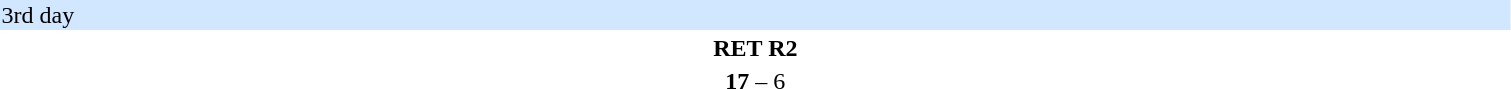<table width="80%">
<tr>
<th width="30%"></th>
<th width="12%"></th>
<th width="30%"></th>
</tr>
<tr bgcolor="#D0E7FF">
<td colspan="3">3rd day</td>
</tr>
<tr>
<td align="right"><strong></strong></td>
<td align="center"><strong>RET R2</strong></td>
<td></td>
</tr>
<tr>
<td align="right"><strong></strong></td>
<td align="center"><strong>17</strong> – 6</td>
<td></td>
</tr>
<tr>
</tr>
</table>
